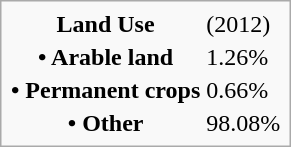<table class="infobox" style="clear:none">
<tr>
<th>Land Use</th>
<td>(2012)</td>
</tr>
<tr>
<th>• Arable land</th>
<td>1.26%</td>
</tr>
<tr>
<th>• Permanent crops</th>
<td>0.66%</td>
</tr>
<tr>
<th>• Other</th>
<td>98.08%</td>
</tr>
</table>
